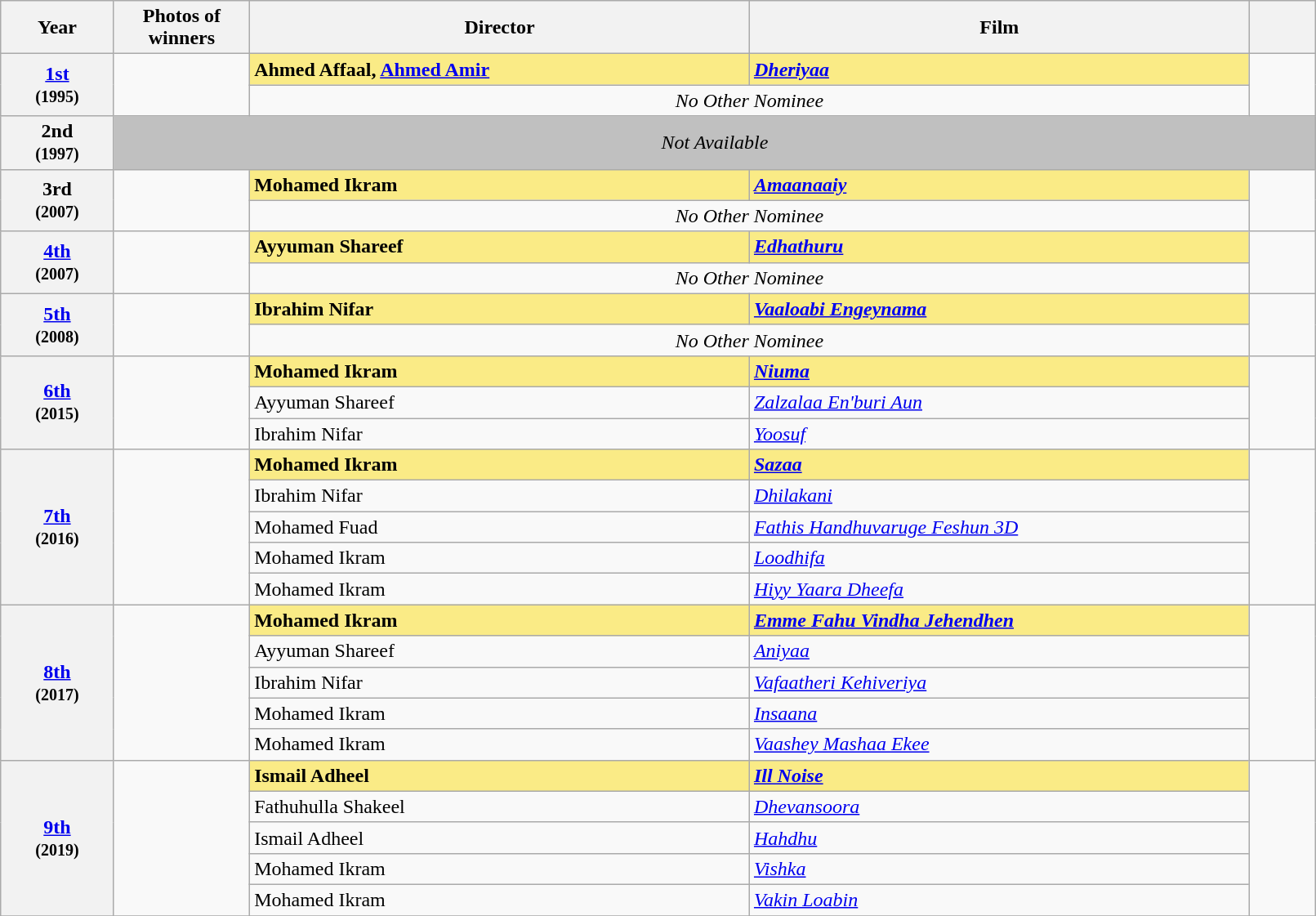<table class="wikitable sortable" style="width:85%; text-align:left;">
<tr>
<th scope="col" style="width:3%; text-align:center;">Year</th>
<th scope="col" style="width:3%;text-align:center;">Photos of winners</th>
<th scope="col" style="width:15%;text-align:center;">Director</th>
<th scope="col" style="width:15%;text-align:center;">Film</th>
<th scope="col" style="width:2%" class="unsortable"></th>
</tr>
<tr>
<th scope="row" rowspan=2 style="text-align:center"><a href='#'>1st</a><br><small>(1995)</small></th>
<td rowspan=2 style="text-align:center"></td>
<td style="background:#FAEB86;"><strong>Ahmed Affaal, <a href='#'>Ahmed Amir</a></strong></td>
<td style="background:#FAEB86;"><strong><em><a href='#'>Dheriyaa</a></em></strong></td>
<td rowspan=2 style="text-align: center;"></td>
</tr>
<tr>
<td colspan=2 style="text-align:center"><em>No Other Nominee</em></td>
</tr>
<tr>
<th scope="row" style="text-align:center">2nd<br><small>(1997)</small></th>
<td bgcolor="#C0C0C0" align="center" colspan="4"><em>Not Available</em></td>
</tr>
<tr>
<th scope="row" rowspan=2 style="text-align:center">3rd<br><small>(2007)</small></th>
<td rowspan=2 style="text-align:center"></td>
<td style="background:#FAEB86;"><strong>Mohamed Ikram</strong></td>
<td style="background:#FAEB86;"><strong><em><a href='#'>Amaanaaiy</a></em></strong></td>
<td rowspan=2 style="text-align: center;"></td>
</tr>
<tr>
<td colspan=2 style="text-align:center"><em>No Other Nominee</em></td>
</tr>
<tr>
<th rowspan=2 scope="row" style="text-align:center"><a href='#'>4th</a><br><small>(2007)</small></th>
<td rowspan=2 style="text-align:center"></td>
<td style="background:#FAEB86;"><strong>Ayyuman Shareef</strong></td>
<td style="background:#FAEB86;"><strong><em><a href='#'>Edhathuru</a></em></strong></td>
<td rowspan=2 style="text-align: center;"></td>
</tr>
<tr>
<td colspan=2 style="text-align:center"><em>No Other Nominee</em></td>
</tr>
<tr>
<th scope="row" rowspan=2 style="text-align:center"><a href='#'>5th</a><br><small>(2008)</small></th>
<td rowspan=2 style="text-align:center"></td>
<td style="background:#FAEB86;"><strong>Ibrahim Nifar</strong></td>
<td style="background:#FAEB86;"><strong><em><a href='#'>Vaaloabi Engeynama</a></em></strong></td>
<td rowspan=2 style="text-align: center;"></td>
</tr>
<tr>
<td colspan=2 style="text-align:center"><em>No Other Nominee</em></td>
</tr>
<tr>
<th scope="row" rowspan=3 style="text-align:center"><a href='#'>6th</a><br><small>(2015)</small></th>
<td rowspan=3 style="text-align:center"></td>
<td style="background:#FAEB86;"><strong>Mohamed Ikram</strong></td>
<td style="background:#FAEB86;"><strong><em><a href='#'>Niuma</a></em></strong></td>
<td rowspan=3 style="text-align: center;"></td>
</tr>
<tr>
<td>Ayyuman Shareef</td>
<td><em><a href='#'>Zalzalaa En'buri Aun</a></em></td>
</tr>
<tr>
<td>Ibrahim Nifar</td>
<td><em><a href='#'>Yoosuf</a></em></td>
</tr>
<tr>
<th scope="row" rowspan=5 style="text-align:center"><a href='#'>7th</a><br><small>(2016)</small></th>
<td rowspan=5 style="text-align:center"></td>
<td style="background:#FAEB86;"><strong>Mohamed Ikram</strong></td>
<td style="background:#FAEB86;"><strong><em><a href='#'>Sazaa</a></em></strong></td>
<td rowspan=5 style="text-align: center;"></td>
</tr>
<tr>
<td>Ibrahim Nifar</td>
<td><em><a href='#'>Dhilakani</a></em></td>
</tr>
<tr>
<td>Mohamed Fuad</td>
<td><em><a href='#'>Fathis Handhuvaruge Feshun 3D</a></em></td>
</tr>
<tr>
<td>Mohamed Ikram</td>
<td><em><a href='#'>Loodhifa</a></em></td>
</tr>
<tr>
<td>Mohamed Ikram</td>
<td><em><a href='#'>Hiyy Yaara Dheefa</a></em></td>
</tr>
<tr>
<th scope="row" rowspan=5 style="text-align:center"><a href='#'>8th</a><br><small>(2017)</small></th>
<td rowspan=5 style="text-align:center"></td>
<td style="background:#FAEB86;"><strong>Mohamed Ikram</strong></td>
<td style="background:#FAEB86;"><strong><em><a href='#'>Emme Fahu Vindha Jehendhen</a></em></strong></td>
<td rowspan=5 style="text-align: center;"></td>
</tr>
<tr>
<td>Ayyuman Shareef</td>
<td><em><a href='#'>Aniyaa</a></em></td>
</tr>
<tr>
<td>Ibrahim Nifar</td>
<td><em><a href='#'>Vafaatheri Kehiveriya</a></em></td>
</tr>
<tr>
<td>Mohamed Ikram</td>
<td><em><a href='#'>Insaana</a></em></td>
</tr>
<tr>
<td>Mohamed Ikram</td>
<td><em><a href='#'>Vaashey Mashaa Ekee</a></em></td>
</tr>
<tr>
<th scope="row" rowspan=5 style="text-align:center"><a href='#'>9th</a><br><small>(2019)</small></th>
<td rowspan=5 style="text-align:center"></td>
<td style="background:#FAEB86;"><strong>Ismail Adheel</strong></td>
<td style="background:#FAEB86;"><strong><em><a href='#'>Ill Noise</a></em></strong></td>
<td rowspan=5 style="text-align: center;"></td>
</tr>
<tr>
<td>Fathuhulla Shakeel</td>
<td><em><a href='#'>Dhevansoora</a></em></td>
</tr>
<tr>
<td>Ismail Adheel</td>
<td><em><a href='#'>Hahdhu</a></em></td>
</tr>
<tr>
<td>Mohamed Ikram</td>
<td><em><a href='#'>Vishka</a></em></td>
</tr>
<tr>
<td>Mohamed Ikram</td>
<td><em><a href='#'>Vakin Loabin</a></em></td>
</tr>
<tr>
</tr>
</table>
